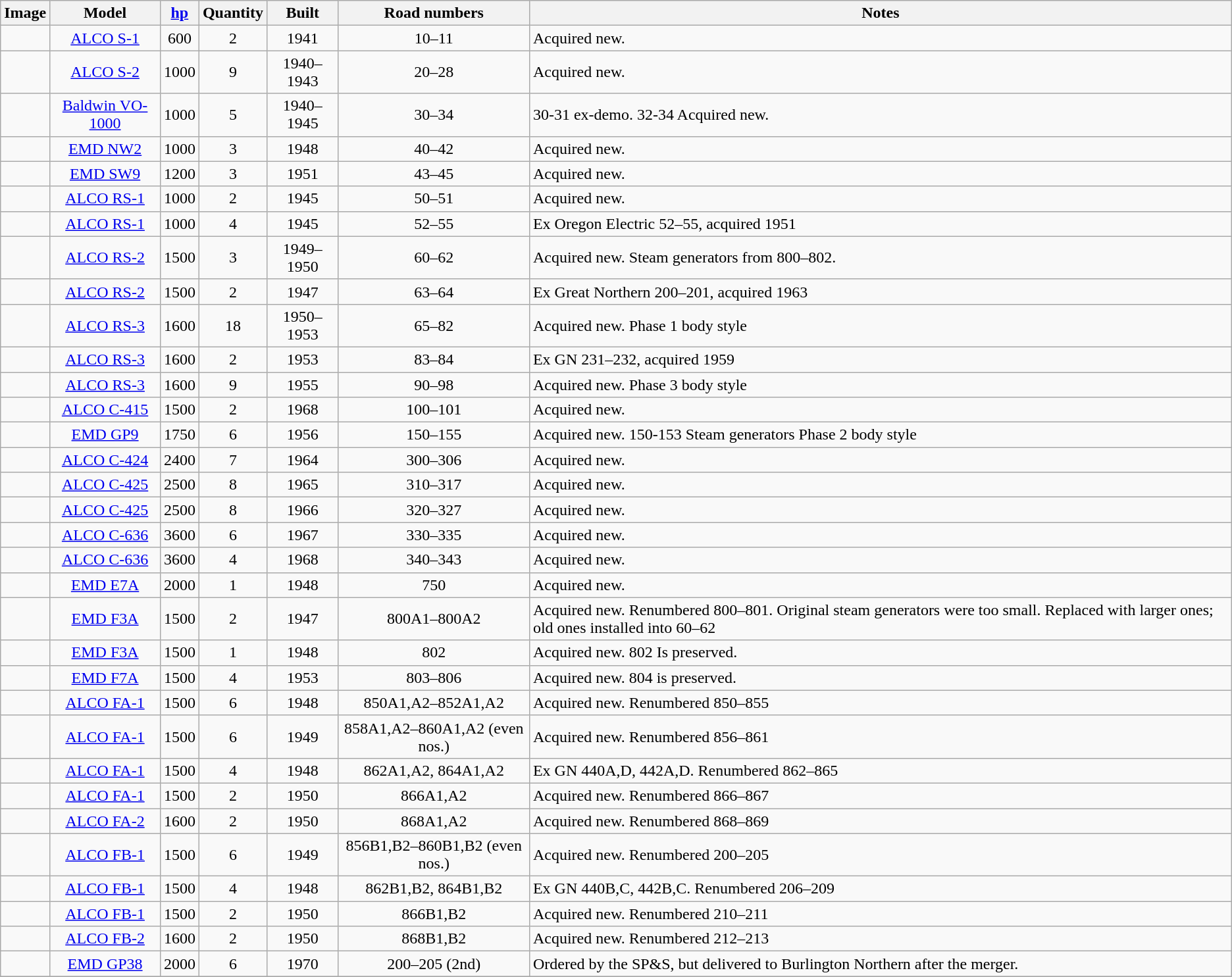<table class="wikitable" style=text-align:center>
<tr>
<th>Image</th>
<th>Model</th>
<th><a href='#'>hp</a></th>
<th>Quantity</th>
<th>Built</th>
<th>Road numbers</th>
<th>Notes</th>
</tr>
<tr>
<td></td>
<td><a href='#'>ALCO S-1</a></td>
<td>600</td>
<td>2</td>
<td>1941</td>
<td>10–11</td>
<td align=left>Acquired new.</td>
</tr>
<tr>
<td></td>
<td><a href='#'>ALCO S-2</a></td>
<td>1000</td>
<td>9</td>
<td>1940–1943</td>
<td>20–28</td>
<td align=left>Acquired new.</td>
</tr>
<tr>
<td></td>
<td><a href='#'>Baldwin VO-1000</a></td>
<td>1000</td>
<td>5</td>
<td>1940–1945</td>
<td>30–34</td>
<td align=left>30-31 ex-demo. 32-34 Acquired new.</td>
</tr>
<tr>
<td></td>
<td><a href='#'>EMD NW2</a></td>
<td>1000</td>
<td>3</td>
<td>1948</td>
<td>40–42</td>
<td align=left>Acquired new.</td>
</tr>
<tr>
<td></td>
<td><a href='#'>EMD SW9</a></td>
<td>1200</td>
<td>3</td>
<td>1951</td>
<td>43–45</td>
<td align=left>Acquired new.</td>
</tr>
<tr>
<td></td>
<td><a href='#'>ALCO RS-1</a></td>
<td>1000</td>
<td>2</td>
<td>1945</td>
<td>50–51</td>
<td align=left>Acquired new.</td>
</tr>
<tr>
<td></td>
<td><a href='#'>ALCO RS-1</a></td>
<td>1000</td>
<td>4</td>
<td>1945</td>
<td>52–55</td>
<td align=left>Ex Oregon Electric 52–55, acquired 1951</td>
</tr>
<tr>
<td></td>
<td><a href='#'>ALCO RS-2</a></td>
<td>1500</td>
<td>3</td>
<td>1949–1950</td>
<td>60–62</td>
<td align=left>Acquired new. Steam generators from 800–802.</td>
</tr>
<tr>
<td></td>
<td><a href='#'>ALCO RS-2</a></td>
<td>1500</td>
<td>2</td>
<td>1947</td>
<td>63–64</td>
<td align=left>Ex Great Northern 200–201, acquired 1963</td>
</tr>
<tr>
<td></td>
<td><a href='#'>ALCO RS-3</a></td>
<td>1600</td>
<td>18</td>
<td>1950–1953</td>
<td>65–82</td>
<td align=left>Acquired new. Phase 1 body style</td>
</tr>
<tr>
<td></td>
<td><a href='#'>ALCO RS-3</a></td>
<td>1600</td>
<td>2</td>
<td>1953</td>
<td>83–84</td>
<td align=left>Ex GN 231–232, acquired 1959</td>
</tr>
<tr>
<td></td>
<td><a href='#'>ALCO RS-3</a></td>
<td>1600</td>
<td>9</td>
<td>1955</td>
<td>90–98</td>
<td align=left>Acquired new. Phase 3 body style</td>
</tr>
<tr>
<td></td>
<td><a href='#'>ALCO C-415</a></td>
<td>1500</td>
<td>2</td>
<td>1968</td>
<td>100–101</td>
<td align=left>Acquired new.</td>
</tr>
<tr>
<td></td>
<td><a href='#'>EMD GP9</a></td>
<td>1750</td>
<td>6</td>
<td>1956</td>
<td>150–155</td>
<td align=left>Acquired new. 150-153 Steam       generators Phase 2 body style</td>
</tr>
<tr>
<td></td>
<td><a href='#'>ALCO C-424</a></td>
<td>2400</td>
<td>7</td>
<td>1964</td>
<td>300–306</td>
<td align=left>Acquired new.</td>
</tr>
<tr>
<td></td>
<td><a href='#'>ALCO C-425</a></td>
<td>2500</td>
<td>8</td>
<td>1965</td>
<td>310–317</td>
<td align=left>Acquired new.</td>
</tr>
<tr>
<td></td>
<td><a href='#'>ALCO C-425</a></td>
<td>2500</td>
<td>8</td>
<td>1966</td>
<td>320–327</td>
<td align=left>Acquired new.</td>
</tr>
<tr>
<td></td>
<td><a href='#'>ALCO C-636</a></td>
<td>3600</td>
<td>6</td>
<td>1967</td>
<td>330–335</td>
<td align=left>Acquired new.</td>
</tr>
<tr>
<td></td>
<td><a href='#'>ALCO C-636</a></td>
<td>3600</td>
<td>4</td>
<td>1968</td>
<td>340–343</td>
<td align=left>Acquired new.</td>
</tr>
<tr>
<td></td>
<td><a href='#'>EMD E7A</a></td>
<td>2000</td>
<td>1</td>
<td>1948</td>
<td>750</td>
<td align=left>Acquired new.</td>
</tr>
<tr>
<td></td>
<td><a href='#'>EMD F3A</a></td>
<td>1500</td>
<td>2</td>
<td>1947</td>
<td>800A1–800A2</td>
<td align=left>Acquired new. Renumbered 800–801. Original steam generators were too small. Replaced with larger ones; old ones installed into 60–62</td>
</tr>
<tr>
<td></td>
<td><a href='#'>EMD F3A</a></td>
<td>1500</td>
<td>1</td>
<td>1948</td>
<td>802</td>
<td align=left>Acquired new. 802 Is preserved.</td>
</tr>
<tr>
<td></td>
<td><a href='#'>EMD F7A</a></td>
<td>1500</td>
<td>4</td>
<td>1953</td>
<td>803–806</td>
<td align=left>Acquired new. 804 is preserved.</td>
</tr>
<tr>
<td></td>
<td><a href='#'>ALCO FA-1</a></td>
<td>1500</td>
<td>6</td>
<td>1948</td>
<td>850A1,A2–852A1,A2</td>
<td align=left>Acquired new. Renumbered 850–855</td>
</tr>
<tr>
<td></td>
<td><a href='#'>ALCO FA-1</a></td>
<td>1500</td>
<td>6</td>
<td>1949</td>
<td>858A1,A2–860A1,A2 (even nos.)</td>
<td align=left>Acquired new. Renumbered 856–861</td>
</tr>
<tr>
<td></td>
<td><a href='#'>ALCO FA-1</a></td>
<td>1500</td>
<td>4</td>
<td>1948</td>
<td>862A1,A2, 864A1,A2</td>
<td align=left>Ex GN 440A,D, 442A,D. Renumbered 862–865</td>
</tr>
<tr>
<td></td>
<td><a href='#'>ALCO FA-1</a></td>
<td>1500</td>
<td>2</td>
<td>1950</td>
<td>866A1,A2</td>
<td align=left>Acquired new. Renumbered 866–867</td>
</tr>
<tr>
<td></td>
<td><a href='#'>ALCO FA-2</a></td>
<td>1600</td>
<td>2</td>
<td>1950</td>
<td>868A1,A2</td>
<td align=left>Acquired new. Renumbered 868–869</td>
</tr>
<tr>
<td></td>
<td><a href='#'>ALCO FB-1</a></td>
<td>1500</td>
<td>6</td>
<td>1949</td>
<td>856B1,B2–860B1,B2 (even nos.)</td>
<td align=left>Acquired new. Renumbered 200–205</td>
</tr>
<tr>
<td></td>
<td><a href='#'>ALCO FB-1</a></td>
<td>1500</td>
<td>4</td>
<td>1948</td>
<td>862B1,B2, 864B1,B2</td>
<td align=left>Ex GN 440B,C, 442B,C. Renumbered 206–209</td>
</tr>
<tr>
<td></td>
<td><a href='#'>ALCO FB-1</a></td>
<td>1500</td>
<td>2</td>
<td>1950</td>
<td>866B1,B2</td>
<td align=left>Acquired new. Renumbered 210–211</td>
</tr>
<tr>
<td></td>
<td><a href='#'>ALCO FB-2</a></td>
<td>1600</td>
<td>2</td>
<td>1950</td>
<td>868B1,B2</td>
<td align=left>Acquired new. Renumbered 212–213</td>
</tr>
<tr>
<td></td>
<td><a href='#'>EMD GP38</a></td>
<td>2000</td>
<td>6</td>
<td>1970</td>
<td>200–205 (2nd)</td>
<td align=left>Ordered by the SP&S, but delivered to Burlington Northern after the merger.</td>
</tr>
<tr>
</tr>
</table>
